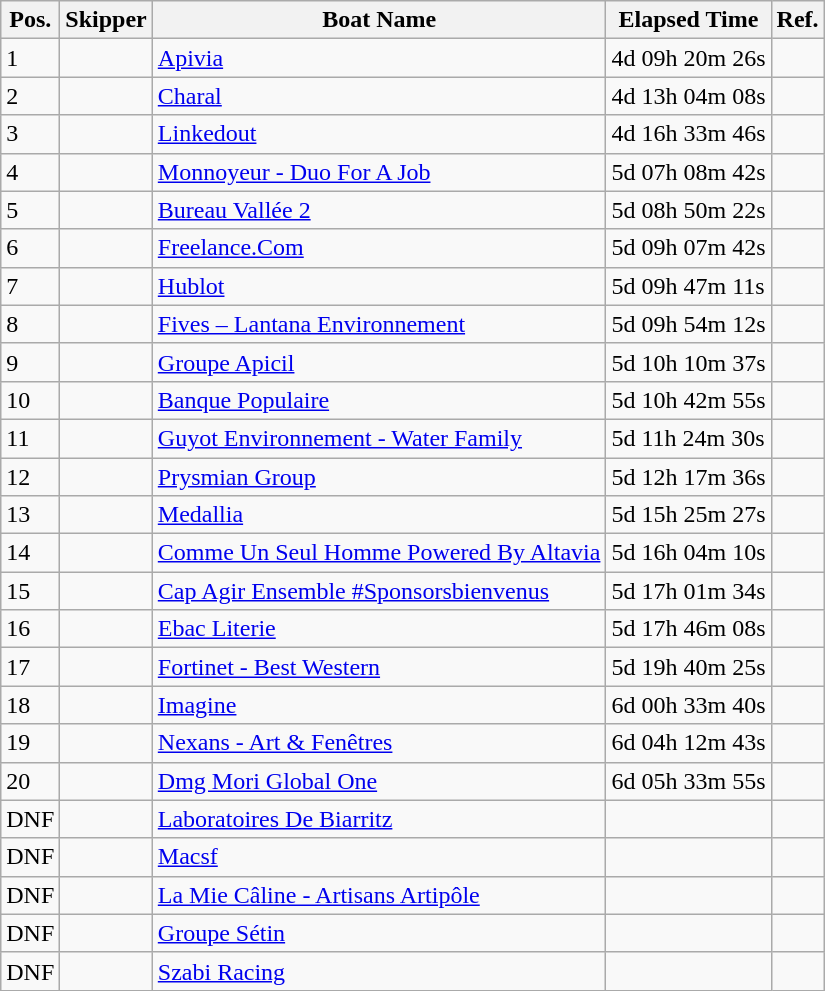<table class="wikitable sortable">
<tr>
<th>Pos.</th>
<th>Skipper</th>
<th>Boat Name</th>
<th>Elapsed Time</th>
<th>Ref.</th>
</tr>
<tr>
<td>1</td>
<td></td>
<td><a href='#'>Apivia</a></td>
<td>4d 09h 20m 26s</td>
<td></td>
</tr>
<tr>
<td>2</td>
<td></td>
<td><a href='#'>Charal</a></td>
<td>4d 13h 04m 08s</td>
<td></td>
</tr>
<tr>
<td>3</td>
<td></td>
<td><a href='#'>Linkedout</a></td>
<td>4d 16h 33m 46s</td>
<td></td>
</tr>
<tr>
<td>4</td>
<td></td>
<td><a href='#'>Monnoyeur - Duo For A Job</a></td>
<td>5d 07h 08m 42s</td>
<td></td>
</tr>
<tr>
<td>5</td>
<td></td>
<td><a href='#'>Bureau Vallée 2</a></td>
<td>5d 08h 50m 22s</td>
<td></td>
</tr>
<tr>
<td>6</td>
<td></td>
<td><a href='#'>Freelance.Com</a></td>
<td>5d 09h 07m 42s</td>
<td></td>
</tr>
<tr>
<td>7</td>
<td></td>
<td><a href='#'>Hublot</a></td>
<td>5d 09h 47m 11s</td>
<td></td>
</tr>
<tr>
<td>8</td>
<td></td>
<td><a href='#'>Fives – Lantana Environnement</a></td>
<td>5d 09h 54m 12s</td>
<td></td>
</tr>
<tr>
<td>9</td>
<td></td>
<td><a href='#'>Groupe Apicil</a></td>
<td>5d 10h 10m 37s</td>
<td></td>
</tr>
<tr>
<td>10</td>
<td></td>
<td><a href='#'>Banque Populaire</a></td>
<td>5d 10h 42m 55s</td>
<td></td>
</tr>
<tr>
<td>11</td>
<td></td>
<td><a href='#'>Guyot Environnement - Water Family</a></td>
<td>5d 11h 24m 30s</td>
<td></td>
</tr>
<tr>
<td>12</td>
<td></td>
<td><a href='#'>Prysmian Group</a></td>
<td>5d 12h 17m 36s</td>
<td></td>
</tr>
<tr>
<td>13</td>
<td></td>
<td><a href='#'>Medallia</a></td>
<td>5d 15h 25m 27s</td>
<td></td>
</tr>
<tr>
<td>14</td>
<td></td>
<td><a href='#'>Comme Un Seul Homme Powered By Altavia</a></td>
<td>5d 16h 04m 10s</td>
<td></td>
</tr>
<tr>
<td>15</td>
<td></td>
<td><a href='#'>Cap Agir Ensemble #Sponsorsbienvenus</a></td>
<td>5d 17h 01m 34s</td>
<td></td>
</tr>
<tr>
<td>16</td>
<td></td>
<td><a href='#'>Ebac Literie</a></td>
<td>5d 17h 46m 08s</td>
<td></td>
</tr>
<tr>
<td>17</td>
<td></td>
<td><a href='#'>Fortinet - Best Western</a></td>
<td>5d 19h 40m 25s</td>
<td></td>
</tr>
<tr>
<td>18</td>
<td></td>
<td><a href='#'>Imagine</a></td>
<td>6d 00h 33m 40s</td>
<td></td>
</tr>
<tr>
<td>19</td>
<td></td>
<td><a href='#'>Nexans - Art & Fenêtres</a></td>
<td>6d 04h 12m 43s</td>
<td></td>
</tr>
<tr>
<td>20</td>
<td></td>
<td><a href='#'>Dmg Mori Global One</a></td>
<td>6d 05h 33m 55s</td>
<td></td>
</tr>
<tr>
<td>DNF</td>
<td></td>
<td><a href='#'>Laboratoires De Biarritz</a></td>
<td></td>
<td></td>
</tr>
<tr>
<td>DNF</td>
<td></td>
<td><a href='#'>Macsf</a></td>
<td></td>
<td></td>
</tr>
<tr>
<td>DNF</td>
<td></td>
<td><a href='#'>La Mie Câline - Artisans Artipôle</a></td>
<td></td>
<td></td>
</tr>
<tr>
<td>DNF</td>
<td></td>
<td><a href='#'>Groupe Sétin</a></td>
<td></td>
<td></td>
</tr>
<tr>
<td>DNF</td>
<td></td>
<td><a href='#'>Szabi Racing</a></td>
<td></td>
<td></td>
</tr>
</table>
